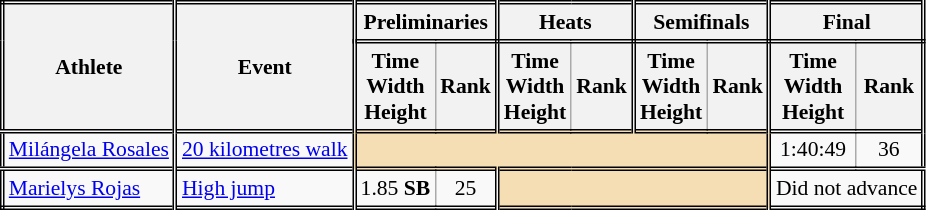<table class=wikitable style="font-size:90%; border: double;">
<tr>
<th rowspan="2" style="border-right:double">Athlete</th>
<th rowspan="2" style="border-right:double">Event</th>
<th colspan="2" style="border-right:double; border-bottom:double;">Preliminaries</th>
<th colspan="2" style="border-right:double; border-bottom:double;">Heats</th>
<th colspan="2" style="border-right:double; border-bottom:double;">Semifinals</th>
<th colspan="2" style="border-right:double; border-bottom:double;">Final</th>
</tr>
<tr>
<th>Time<br>Width<br>Height</th>
<th style="border-right:double">Rank</th>
<th>Time<br>Width<br>Height</th>
<th style="border-right:double">Rank</th>
<th>Time<br>Width<br>Height</th>
<th style="border-right:double">Rank</th>
<th>Time<br>Width<br>Height</th>
<th style="border-right:double">Rank</th>
</tr>
<tr style="border-top: double;">
<td style="border-right:double"><a href='#'>Milángela Rosales</a></td>
<td style="border-right:double"><a href='#'>20 kilometres walk</a></td>
<td style="border-right:double" colspan= 6 bgcolor="wheat"></td>
<td align=center>1:40:49</td>
<td align=center>36</td>
</tr>
<tr style="border-top: double;">
<td style="border-right:double"><a href='#'>Marielys Rojas</a></td>
<td style="border-right:double"><a href='#'>High jump</a></td>
<td align=center>1.85 <strong>SB</strong></td>
<td align=center style="border-right:double">25</td>
<td style="border-right:double" colspan= 4 bgcolor="wheat"></td>
<td colspan="2" align=center>Did not advance</td>
</tr>
</table>
